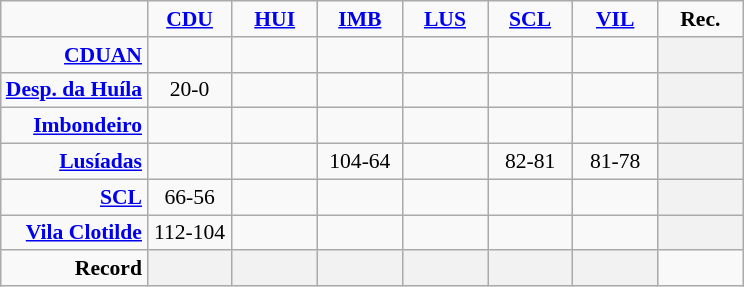<table style="font-size: 90%; text-align: center" class="wikitable">
<tr>
<td></td>
<td width=50><strong><a href='#'>CDU</a></strong></td>
<td width=50><strong><a href='#'>HUI</a></strong></td>
<td width=50><strong><a href='#'>IMB</a></strong></td>
<td width=50><strong><a href='#'>LUS</a></strong></td>
<td width=50><strong><a href='#'>SCL</a></strong></td>
<td width=50><strong><a href='#'>VIL</a></strong></td>
<td width=50><strong>Rec.</strong></td>
</tr>
<tr>
<td align=right><strong><a href='#'>CDUAN</a></strong></td>
<td></td>
<td></td>
<td></td>
<td></td>
<td></td>
<td></td>
<th></th>
</tr>
<tr>
<td align=right><strong><a href='#'>Desp. da Huíla</a></strong></td>
<td>20-0</td>
<td></td>
<td></td>
<td></td>
<td></td>
<td></td>
<th></th>
</tr>
<tr>
<td align=right><strong><a href='#'>Imbondeiro</a></strong></td>
<td></td>
<td></td>
<td></td>
<td></td>
<td></td>
<td></td>
<th></th>
</tr>
<tr>
<td align=right><strong><a href='#'>Lusíadas</a></strong></td>
<td></td>
<td></td>
<td>104-64</td>
<td></td>
<td>82-81</td>
<td>81-78</td>
<th></th>
</tr>
<tr>
<td align=right><strong><a href='#'>SCL</a></strong></td>
<td>66-56</td>
<td></td>
<td></td>
<td></td>
<td></td>
<td></td>
<th></th>
</tr>
<tr>
<td align=right><strong><a href='#'>Vila Clotilde</a></strong></td>
<td>112-104</td>
<td></td>
<td></td>
<td></td>
<td></td>
<td></td>
<th></th>
</tr>
<tr>
<td align=right><strong>Record</strong></td>
<th></th>
<th></th>
<th></th>
<th></th>
<th></th>
<th></th>
<td></td>
</tr>
</table>
